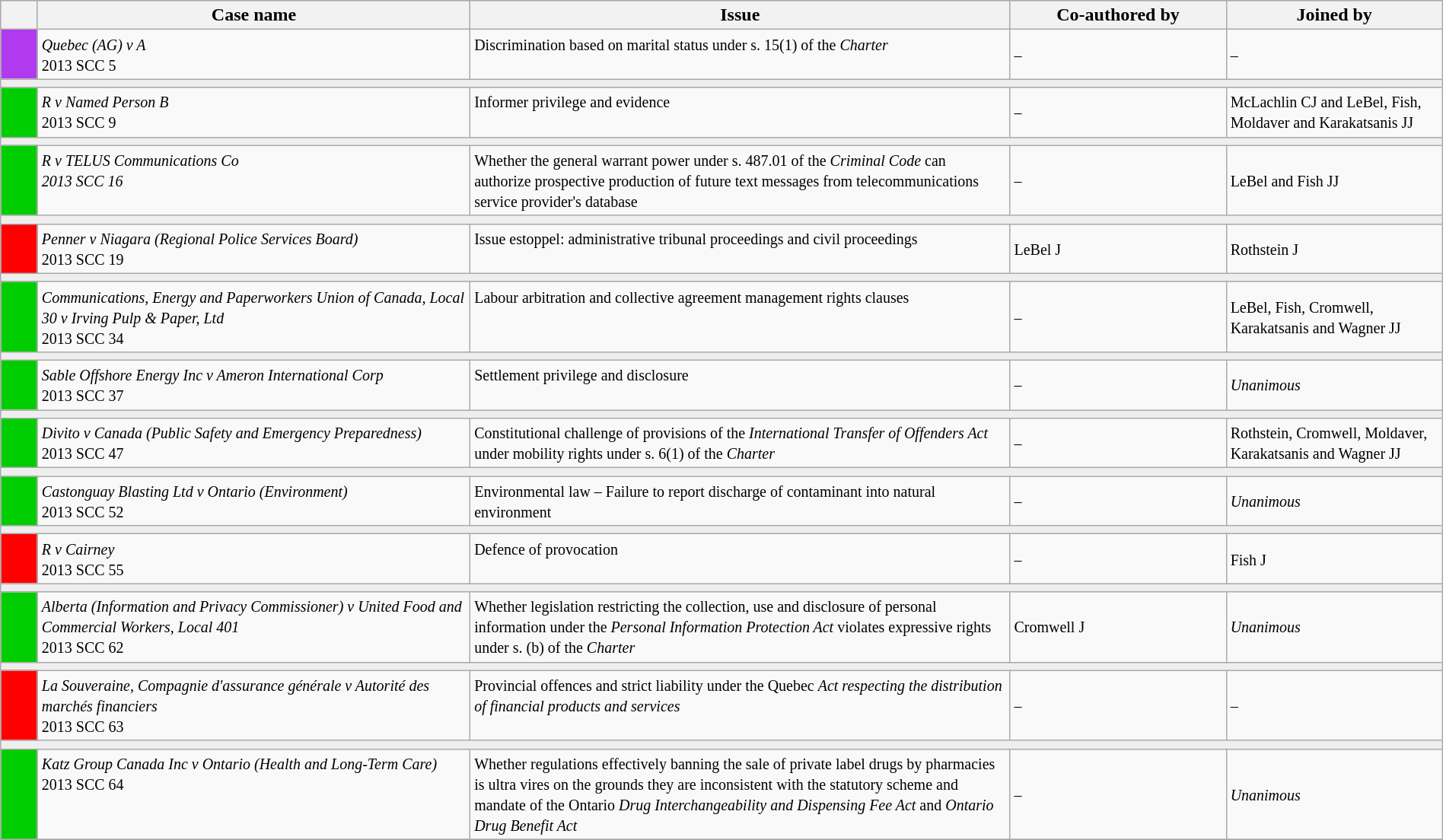<table class="wikitable" width=100%>
<tr bgcolor="#CCCCCC">
<th width=25px></th>
<th width=30%>Case name</th>
<th>Issue</th>
<th width=15%>Co-authored by</th>
<th width=15%>Joined by</th>
</tr>
<tr>
<td bgcolor="B23AEE"></td>
<td align=left valign=top><small><em>Quebec (AG) v A</em><br> 2013 SCC 5 </small></td>
<td valign=top><small>Discrimination based on marital status under s. 15(1) of the <em>Charter</em></small></td>
<td><small> –</small></td>
<td><small>  –</small></td>
</tr>
<tr>
<td bgcolor=#EEEEEE colspan=5 valign=top><small></small></td>
</tr>
<tr>
<td bgcolor="00cd00"></td>
<td align=left valign=top><small><em>R v Named Person B</em><br> 2013 SCC 9 </small></td>
<td valign=top><small>Informer privilege and evidence</small></td>
<td><small> –</small></td>
<td><small> McLachlin CJ and LeBel, Fish, Moldaver and Karakatsanis JJ</small></td>
</tr>
<tr>
<td bgcolor=#EEEEEE colspan=5 valign=top><small></small></td>
</tr>
<tr>
<td bgcolor="00cd00"></td>
<td align=left valign=top><small><em>R v TELUS Communications Co<br> 2013 SCC 16</em> </small></td>
<td valign=top><small>Whether the general warrant power under s. 487.01 of the <em>Criminal Code</em> can authorize prospective production of future text messages from telecommunications service provider's database</small></td>
<td><small> –</small></td>
<td><small> LeBel and Fish JJ</small></td>
</tr>
<tr>
<td bgcolor=#EEEEEE colspan=5 valign=top><small></small></td>
</tr>
<tr>
<td bgcolor="red"></td>
<td align=left valign=top><small><em>Penner v Niagara (Regional Police Services Board)</em><br> 2013 SCC 19 </small></td>
<td valign=top><small>Issue estoppel: administrative tribunal proceedings and civil proceedings</small></td>
<td><small> LeBel J</small></td>
<td><small> Rothstein J</small></td>
</tr>
<tr>
<td bgcolor=#EEEEEE colspan=5 valign=top><small></small></td>
</tr>
<tr>
<td bgcolor="00cd00"></td>
<td align=left valign=top><small><em>Communications, Energy and Paperworkers Union of Canada, Local 30 v Irving Pulp & Paper, Ltd</em><br> 2013 SCC 34 </small></td>
<td valign=top><small>Labour arbitration and collective agreement management rights clauses</small></td>
<td><small> –</small></td>
<td><small> LeBel, Fish, Cromwell, Karakatsanis and Wagner JJ</small></td>
</tr>
<tr>
<td bgcolor=#EEEEEE colspan=5 valign=top><small></small></td>
</tr>
<tr>
<td bgcolor="00cd00"></td>
<td align=left valign=top><small><em>Sable Offshore Energy Inc v Ameron International Corp</em><br> 2013 SCC 37 </small></td>
<td valign=top><small>Settlement privilege and disclosure</small></td>
<td><small> –</small></td>
<td><small> <em>Unanimous</em></small></td>
</tr>
<tr>
<td bgcolor=#EEEEEE colspan=5 valign=top><small></small></td>
</tr>
<tr>
<td bgcolor="00cd00"></td>
<td align=left valign=top><small><em>Divito v Canada (Public Safety and Emergency Preparedness)</em><br> 2013 SCC 47 </small></td>
<td valign=top><small>Constitutional challenge of provisions of the <em>International Transfer of Offenders Act</em> under mobility rights under s. 6(1) of the <em>Charter</em></small></td>
<td><small> –</small></td>
<td><small> Rothstein, Cromwell, Moldaver, Karakatsanis and Wagner JJ</small></td>
</tr>
<tr>
<td bgcolor=#EEEEEE colspan=5 valign=top><small></small></td>
</tr>
<tr>
<td bgcolor="00cd00"></td>
<td align=left valign=top><small><em>Castonguay Blasting Ltd v Ontario (Environment)</em><br> 2013 SCC 52 </small></td>
<td valign=top><small>Environmental law – Failure to report discharge of contaminant into natural environment</small></td>
<td><small> –</small></td>
<td><small> <em>Unanimous</em></small></td>
</tr>
<tr>
<td bgcolor=#EEEEEE colspan=5 valign=top><small></small></td>
</tr>
<tr>
<td bgcolor="red"></td>
<td align=left valign=top><small><em>R v Cairney</em><br> 2013 SCC 55 </small></td>
<td valign=top><small>Defence of provocation</small></td>
<td><small> –</small></td>
<td><small> Fish J</small></td>
</tr>
<tr>
<td bgcolor=#EEEEEE colspan=5 valign=top><small></small></td>
</tr>
<tr>
<td bgcolor="00cd00"></td>
<td align=left valign=top><small><em>Alberta (Information and Privacy Commissioner) v United Food and Commercial Workers, Local 401</em><br> 2013 SCC 62 </small></td>
<td valign=top><small>Whether legislation restricting the collection, use and disclosure of personal information under the <em>Personal Information Protection Act</em> violates expressive rights under s. (b) of the <em>Charter</em></small></td>
<td><small> Cromwell J</small></td>
<td><small> <em>Unanimous</em></small></td>
</tr>
<tr>
<td bgcolor=#EEEEEE colspan=5 valign=top><small></small></td>
</tr>
<tr>
<td bgcolor="red"></td>
<td align=left valign=top><small><em>La Souveraine, Compagnie d'assurance générale v Autorité des marchés financiers</em><br> 2013 SCC 63 </small></td>
<td valign=top><small>Provincial offences and strict liability under the Quebec <em>Act respecting the distribution of financial products and services</em></small></td>
<td><small> –</small></td>
<td><small> –</small></td>
</tr>
<tr>
<td bgcolor=#EEEEEE colspan=5 valign=top><small></small></td>
</tr>
<tr>
<td bgcolor="00cd00"></td>
<td align=left valign=top><small><em>Katz Group Canada Inc v Ontario (Health and Long-Term Care)</em><br> 2013 SCC 64 </small></td>
<td valign=top><small>Whether regulations effectively banning the sale of private label drugs by pharmacies is ultra vires on the grounds they are inconsistent with the statutory scheme and mandate of the Ontario <em>Drug Interchangeability and Dispensing Fee Act</em> and <em>Ontario Drug Benefit Act</em></small></td>
<td><small> –</small></td>
<td><small> <em>Unanimous</em></small></td>
</tr>
<tr>
</tr>
</table>
